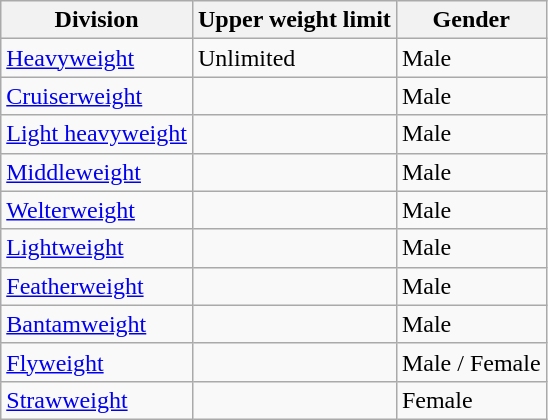<table class="wikitable">
<tr>
<th>Division</th>
<th>Upper weight limit</th>
<th>Gender</th>
</tr>
<tr>
<td><a href='#'>Heavyweight</a></td>
<td>Unlimited</td>
<td>Male</td>
</tr>
<tr>
<td><a href='#'>Cruiserweight</a></td>
<td></td>
<td>Male</td>
</tr>
<tr>
<td><a href='#'>Light heavyweight</a></td>
<td></td>
<td>Male</td>
</tr>
<tr>
<td><a href='#'>Middleweight</a></td>
<td></td>
<td>Male</td>
</tr>
<tr>
<td><a href='#'>Welterweight</a></td>
<td></td>
<td>Male</td>
</tr>
<tr>
<td><a href='#'>Lightweight</a></td>
<td></td>
<td>Male</td>
</tr>
<tr>
<td><a href='#'>Featherweight</a></td>
<td></td>
<td>Male</td>
</tr>
<tr>
<td><a href='#'>Bantamweight</a></td>
<td></td>
<td>Male</td>
</tr>
<tr>
<td><a href='#'>Flyweight</a></td>
<td></td>
<td>Male / Female</td>
</tr>
<tr>
<td><a href='#'>Strawweight</a></td>
<td></td>
<td>Female</td>
</tr>
</table>
